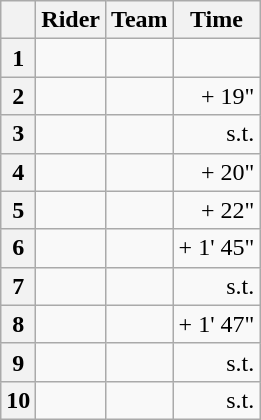<table class="wikitable">
<tr>
<th></th>
<th>Rider</th>
<th>Team</th>
<th>Time</th>
</tr>
<tr>
<th>1</th>
<td></td>
<td></td>
<td align="right"></td>
</tr>
<tr>
<th>2</th>
<td></td>
<td></td>
<td align="right">+ 19"</td>
</tr>
<tr>
<th>3</th>
<td></td>
<td></td>
<td align="right">s.t.</td>
</tr>
<tr>
<th>4</th>
<td></td>
<td></td>
<td align="right">+ 20"</td>
</tr>
<tr>
<th>5</th>
<td></td>
<td></td>
<td align="right">+ 22"</td>
</tr>
<tr>
<th>6</th>
<td></td>
<td></td>
<td align="right">+ 1' 45"</td>
</tr>
<tr>
<th>7</th>
<td></td>
<td></td>
<td align="right">s.t.</td>
</tr>
<tr>
<th>8</th>
<td></td>
<td></td>
<td align="right">+ 1' 47"</td>
</tr>
<tr>
<th>9</th>
<td></td>
<td></td>
<td align="right">s.t.</td>
</tr>
<tr>
<th>10</th>
<td></td>
<td></td>
<td align="right">s.t.</td>
</tr>
</table>
